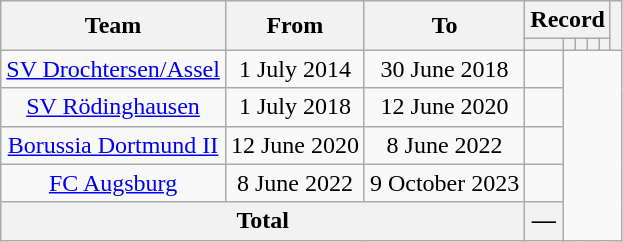<table class="wikitable" style="text-align: center">
<tr>
<th rowspan="2">Team</th>
<th rowspan="2">From</th>
<th rowspan="2">To</th>
<th colspan="5">Record</th>
<th rowspan="2"></th>
</tr>
<tr>
<th></th>
<th></th>
<th></th>
<th></th>
<th></th>
</tr>
<tr>
<td><a href='#'>SV Drochtersen/Assel</a></td>
<td>1 July 2014</td>
<td>30 June 2018<br></td>
<td></td>
</tr>
<tr>
<td><a href='#'>SV Rödinghausen</a></td>
<td>1 July 2018</td>
<td>12 June 2020<br></td>
<td></td>
</tr>
<tr>
<td><a href='#'>Borussia Dortmund II</a></td>
<td>12 June 2020</td>
<td>8 June 2022<br></td>
<td></td>
</tr>
<tr>
<td><a href='#'>FC Augsburg</a></td>
<td>8 June 2022</td>
<td>9 October 2023<br></td>
<td></td>
</tr>
<tr>
<th colspan="3">Total<br></th>
<th>—</th>
</tr>
</table>
